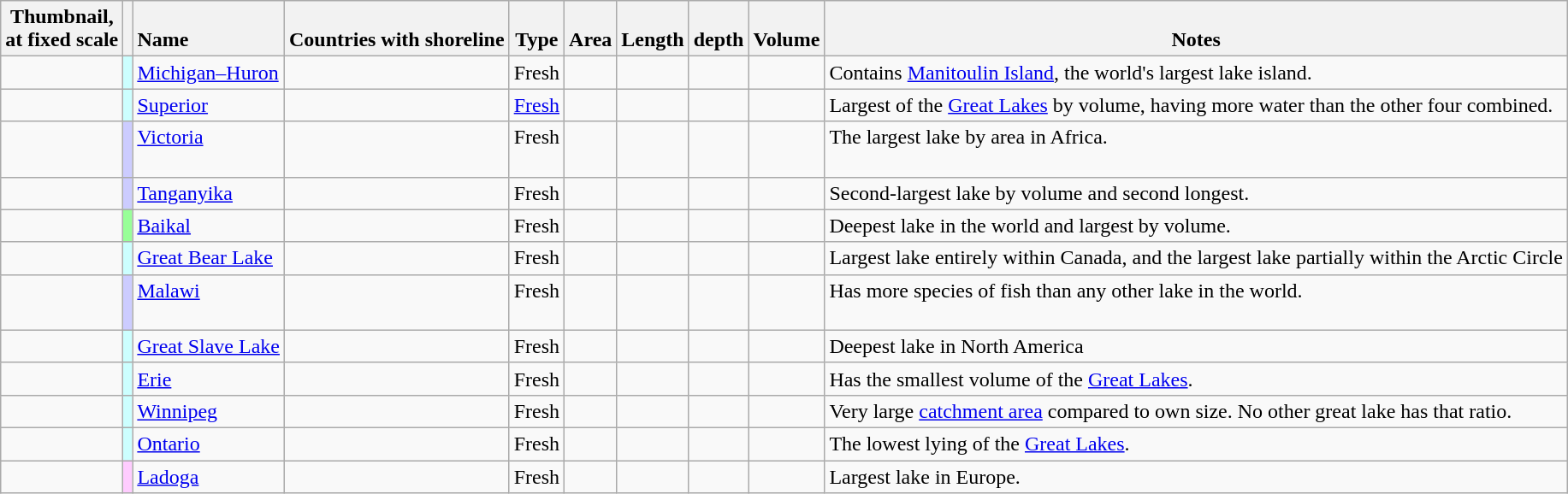<table class="wikitable sortable" style="text-align:right;">
<tr style="vertical-align:bottom;">
<th class=unsortable>Thumbnail, <br>at fixed scale</th>
<th></th>
<th style="text-align:left;">Name</th>
<th style="text-align:left;">Countries with shoreline</th>
<th>Type</th>
<th>Area</th>
<th>Length</th>
<th> <br>depth</th>
<th>Volume</th>
<th>Notes</th>
</tr>
<tr style="vertical-align:top;">
<td align="center"></td>
<td bgcolor="#CCFFFF"></td>
<td align="left"><a href='#'>Michigan–Huron</a></td>
<td align="left"><br></td>
<td align="center">Fresh</td>
<td></td>
<td></td>
<td></td>
<td></td>
<td align="left">Contains <a href='#'>Manitoulin Island</a>, the world's largest lake island.</td>
</tr>
<tr style="vertical-align:top;">
<td align="center"></td>
<td bgcolor="#CCFFFF"></td>
<td align="left"><a href='#'>Superior</a></td>
<td align="left"><br></td>
<td align="center"><a href='#'>Fresh</a></td>
<td></td>
<td></td>
<td></td>
<td></td>
<td align="left">Largest of the <a href='#'>Great Lakes</a> by volume, having more water than the other four combined.</td>
</tr>
<tr style="vertical-align:top;">
<td align="center"></td>
<td bgcolor="#CCCCFF"></td>
<td align="left"><a href='#'>Victoria</a></td>
<td align="left"><br><br></td>
<td align="center">Fresh</td>
<td></td>
<td></td>
<td></td>
<td></td>
<td align="left">The largest lake by area in Africa.</td>
</tr>
<tr style="vertical-align:top;">
<td align="center"></td>
<td bgcolor="#CCCCFF"></td>
<td align="left"><a href='#'>Tanganyika</a></td>
<td align="left"></td>
<td align="center">Fresh</td>
<td></td>
<td></td>
<td></td>
<td></td>
<td align="left">Second-largest lake by volume and second longest.</td>
</tr>
<tr style="vertical-align:top;">
<td align="center"></td>
<td bgcolor="#98FF98"></td>
<td align="left"><a href='#'>Baikal</a></td>
<td align="left"></td>
<td align="center">Fresh</td>
<td></td>
<td></td>
<td></td>
<td></td>
<td align="left">Deepest lake in the world and largest by volume.</td>
</tr>
<tr style="vertical-align:top;">
<td align="center"></td>
<td bgcolor="#CCFFFF"></td>
<td align="left"><a href='#'>Great Bear Lake</a></td>
<td align="left"></td>
<td align="center">Fresh</td>
<td></td>
<td></td>
<td></td>
<td></td>
<td align="left">Largest lake entirely within Canada, and the largest lake partially within the Arctic Circle</td>
</tr>
<tr style="vertical-align:top;">
<td align="center"></td>
<td bgcolor="#CCCCFF"></td>
<td align="left"><a href='#'>Malawi</a></td>
<td align="left"><br><br></td>
<td align="center">Fresh</td>
<td></td>
<td></td>
<td></td>
<td></td>
<td align="left">Has more species of fish than any other lake in the world.</td>
</tr>
<tr style="vertical-align:top;">
<td align="center"></td>
<td bgcolor="#CCFFFF"></td>
<td align="left"><a href='#'>Great Slave Lake</a></td>
<td align="left"></td>
<td align="center">Fresh</td>
<td></td>
<td></td>
<td></td>
<td></td>
<td align="left">Deepest lake in North America</td>
</tr>
<tr style="vertical-align:top;">
<td align="center"></td>
<td bgcolor="#CCFFFF"></td>
<td align="left"><a href='#'>Erie</a></td>
<td align="left"><br></td>
<td align="center">Fresh</td>
<td></td>
<td></td>
<td></td>
<td></td>
<td align="left">Has the smallest volume of the <a href='#'>Great Lakes</a>.</td>
</tr>
<tr style="vertical-align:top;">
<td align="center"></td>
<td bgcolor="#CCFFFF"></td>
<td align="left"><a href='#'>Winnipeg</a></td>
<td align="left"></td>
<td align="center">Fresh</td>
<td></td>
<td></td>
<td></td>
<td></td>
<td align="left">Very large <a href='#'>catchment area</a> compared to own size. No other great lake has that ratio.</td>
</tr>
<tr style="vertical-align:top;">
<td align="center"></td>
<td bgcolor="#CCFFFF"></td>
<td align="left"><a href='#'>Ontario</a></td>
<td align="left"><br></td>
<td align="center">Fresh</td>
<td></td>
<td></td>
<td></td>
<td></td>
<td align="left">The lowest lying of the <a href='#'>Great Lakes</a>.</td>
</tr>
<tr style="vertical-align:top;">
<td align="center"></td>
<td bgcolor="#FFCCFF"></td>
<td align="left"><a href='#'>Ladoga</a></td>
<td align="left"></td>
<td align="center">Fresh</td>
<td></td>
<td></td>
<td></td>
<td></td>
<td align="left">Largest lake in Europe.</td>
</tr>
</table>
